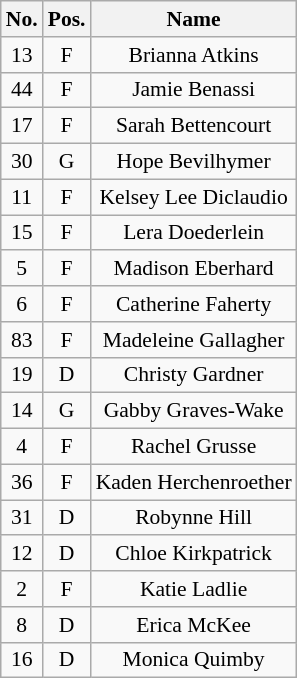<table class="wikitable sortable" style="font-size: 90%; text-align: center;">
<tr>
<th>No.</th>
<th>Pos.</th>
<th>Name</th>
</tr>
<tr>
<td>13</td>
<td>F</td>
<td>Brianna Atkins</td>
</tr>
<tr>
<td>44</td>
<td>F</td>
<td>Jamie Benassi</td>
</tr>
<tr>
<td>17</td>
<td>F</td>
<td>Sarah Bettencourt</td>
</tr>
<tr>
<td>30</td>
<td>G</td>
<td>Hope Bevilhymer</td>
</tr>
<tr>
<td>11</td>
<td>F</td>
<td>Kelsey Lee Diclaudio</td>
</tr>
<tr>
<td>15</td>
<td>F</td>
<td>Lera Doederlein</td>
</tr>
<tr>
<td>5</td>
<td>F</td>
<td>Madison Eberhard</td>
</tr>
<tr>
<td>6</td>
<td>F</td>
<td>Catherine Faherty</td>
</tr>
<tr>
<td>83</td>
<td>F</td>
<td>Madeleine Gallagher</td>
</tr>
<tr>
<td>19</td>
<td>D</td>
<td>Christy Gardner</td>
</tr>
<tr>
<td>14</td>
<td>G</td>
<td>Gabby Graves-Wake</td>
</tr>
<tr>
<td>4</td>
<td>F</td>
<td>Rachel Grusse</td>
</tr>
<tr>
<td>36</td>
<td>F</td>
<td>Kaden Herchenroether</td>
</tr>
<tr>
<td>31</td>
<td>D</td>
<td>Robynne Hill</td>
</tr>
<tr>
<td>12</td>
<td>D</td>
<td>Chloe Kirkpatrick</td>
</tr>
<tr>
<td>2</td>
<td>F</td>
<td>Katie Ladlie</td>
</tr>
<tr>
<td>8</td>
<td>D</td>
<td>Erica McKee</td>
</tr>
<tr>
<td>16</td>
<td>D</td>
<td>Monica Quimby</td>
</tr>
</table>
